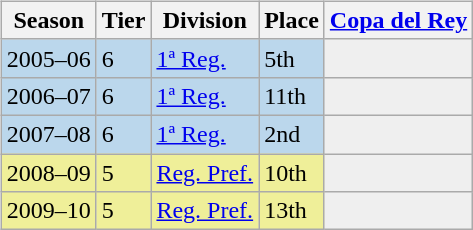<table>
<tr>
<td valign="top" width=0%><br><table class="wikitable">
<tr style="background:#f0f6fa;">
<th>Season</th>
<th>Tier</th>
<th>Division</th>
<th>Place</th>
<th><a href='#'>Copa del Rey</a></th>
</tr>
<tr>
<td style="background:#BBD7EC;">2005–06</td>
<td style="background:#BBD7EC;">6</td>
<td style="background:#BBD7EC;"><a href='#'>1ª Reg.</a></td>
<td style="background:#BBD7EC;">5th</td>
<th style="background:#efefef;"></th>
</tr>
<tr>
<td style="background:#BBD7EC;">2006–07</td>
<td style="background:#BBD7EC;">6</td>
<td style="background:#BBD7EC;"><a href='#'>1ª Reg.</a></td>
<td style="background:#BBD7EC;">11th</td>
<th style="background:#efefef;"></th>
</tr>
<tr>
<td style="background:#BBD7EC;">2007–08</td>
<td style="background:#BBD7EC;">6</td>
<td style="background:#BBD7EC;"><a href='#'>1ª Reg.</a></td>
<td style="background:#BBD7EC;">2nd</td>
<th style="background:#efefef;"></th>
</tr>
<tr>
<td style="background:#EFEF99;">2008–09</td>
<td style="background:#EFEF99;">5</td>
<td style="background:#EFEF99;"><a href='#'>Reg. Pref.</a></td>
<td style="background:#EFEF99;">10th</td>
<th style="background:#efefef;"></th>
</tr>
<tr>
<td style="background:#EFEF99;">2009–10</td>
<td style="background:#EFEF99;">5</td>
<td style="background:#EFEF99;"><a href='#'>Reg. Pref.</a></td>
<td style="background:#EFEF99;">13th</td>
<th style="background:#efefef;"></th>
</tr>
</table>
</td>
</tr>
</table>
